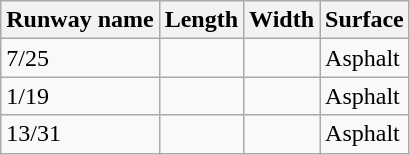<table class="wikitable">
<tr>
<th>Runway name</th>
<th>Length</th>
<th>Width</th>
<th>Surface</th>
</tr>
<tr>
<td>7/25</td>
<td></td>
<td></td>
<td>Asphalt</td>
</tr>
<tr>
<td>1/19</td>
<td></td>
<td></td>
<td>Asphalt</td>
</tr>
<tr>
<td>13/31</td>
<td></td>
<td></td>
<td>Asphalt</td>
</tr>
</table>
